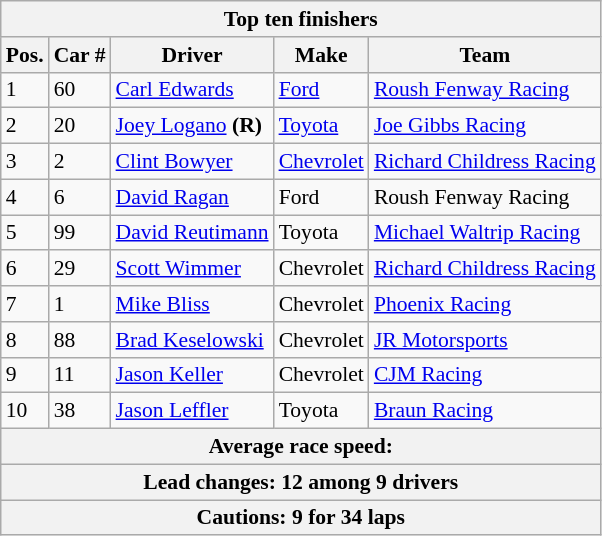<table class="wikitable" style="font-size: 90%;">
<tr>
<th colspan=9>Top ten finishers</th>
</tr>
<tr>
<th>Pos.</th>
<th>Car #</th>
<th>Driver</th>
<th>Make</th>
<th>Team</th>
</tr>
<tr>
<td>1</td>
<td>60</td>
<td><a href='#'>Carl Edwards</a></td>
<td><a href='#'>Ford</a></td>
<td><a href='#'>Roush Fenway Racing</a></td>
</tr>
<tr>
<td>2</td>
<td>20</td>
<td><a href='#'>Joey Logano</a> <strong>(R)</strong></td>
<td><a href='#'>Toyota</a></td>
<td><a href='#'>Joe Gibbs Racing</a></td>
</tr>
<tr>
<td>3</td>
<td>2</td>
<td><a href='#'>Clint Bowyer</a></td>
<td><a href='#'>Chevrolet</a></td>
<td><a href='#'>Richard Childress Racing</a></td>
</tr>
<tr>
<td>4</td>
<td>6</td>
<td><a href='#'>David Ragan</a></td>
<td>Ford</td>
<td>Roush Fenway Racing</td>
</tr>
<tr>
<td>5</td>
<td>99</td>
<td><a href='#'>David Reutimann</a></td>
<td>Toyota</td>
<td><a href='#'>Michael Waltrip Racing</a></td>
</tr>
<tr>
<td>6</td>
<td>29</td>
<td><a href='#'>Scott Wimmer</a></td>
<td>Chevrolet</td>
<td><a href='#'>Richard Childress Racing</a></td>
</tr>
<tr>
<td>7</td>
<td>1</td>
<td><a href='#'>Mike Bliss</a></td>
<td>Chevrolet</td>
<td><a href='#'>Phoenix Racing</a></td>
</tr>
<tr>
<td>8</td>
<td>88</td>
<td><a href='#'>Brad Keselowski</a></td>
<td>Chevrolet</td>
<td><a href='#'>JR Motorsports</a></td>
</tr>
<tr>
<td>9</td>
<td>11</td>
<td><a href='#'>Jason Keller</a></td>
<td>Chevrolet</td>
<td><a href='#'>CJM Racing</a></td>
</tr>
<tr>
<td>10</td>
<td>38</td>
<td><a href='#'>Jason Leffler</a></td>
<td>Toyota</td>
<td><a href='#'>Braun Racing</a></td>
</tr>
<tr>
<th colspan=9>Average race speed: </th>
</tr>
<tr>
<th colspan=9>Lead changes: 12 among 9 drivers</th>
</tr>
<tr>
<th colspan=9>Cautions: 9 for 34 laps</th>
</tr>
</table>
